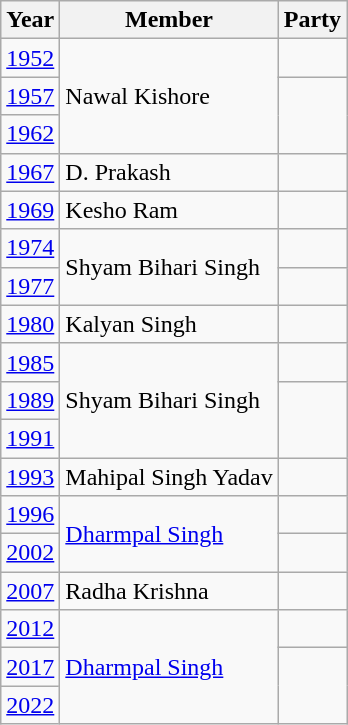<table class="wikitable">
<tr>
<th>Year</th>
<th>Member</th>
<th colspan="2">Party</th>
</tr>
<tr>
<td><a href='#'>1952</a></td>
<td rowspan="3">Nawal Kishore</td>
<td></td>
</tr>
<tr>
<td><a href='#'>1957</a></td>
</tr>
<tr>
<td><a href='#'>1962</a></td>
</tr>
<tr>
<td><a href='#'>1967</a></td>
<td>D. Prakash</td>
<td></td>
</tr>
<tr>
<td><a href='#'>1969</a></td>
<td>Kesho Ram</td>
<td></td>
</tr>
<tr>
<td><a href='#'>1974</a></td>
<td rowspan="2">Shyam Bihari Singh</td>
<td></td>
</tr>
<tr>
<td><a href='#'>1977</a></td>
<td></td>
</tr>
<tr>
<td><a href='#'>1980</a></td>
<td>Kalyan Singh</td>
<td></td>
</tr>
<tr>
<td><a href='#'>1985</a></td>
<td rowspan="3">Shyam Bihari Singh</td>
<td></td>
</tr>
<tr>
<td><a href='#'>1989</a></td>
</tr>
<tr>
<td><a href='#'>1991</a></td>
</tr>
<tr>
<td><a href='#'>1993</a></td>
<td>Mahipal Singh Yadav</td>
<td></td>
</tr>
<tr>
<td><a href='#'>1996</a></td>
<td rowspan="2"><a href='#'>Dharmpal Singh</a></td>
<td></td>
</tr>
<tr>
<td><a href='#'>2002</a></td>
</tr>
<tr>
<td><a href='#'>2007</a></td>
<td>Radha Krishna</td>
<td></td>
</tr>
<tr>
<td><a href='#'>2012</a></td>
<td rowspan="3"><a href='#'>Dharmpal Singh</a></td>
<td></td>
</tr>
<tr>
<td><a href='#'>2017</a></td>
</tr>
<tr>
<td><a href='#'>2022</a></td>
</tr>
</table>
